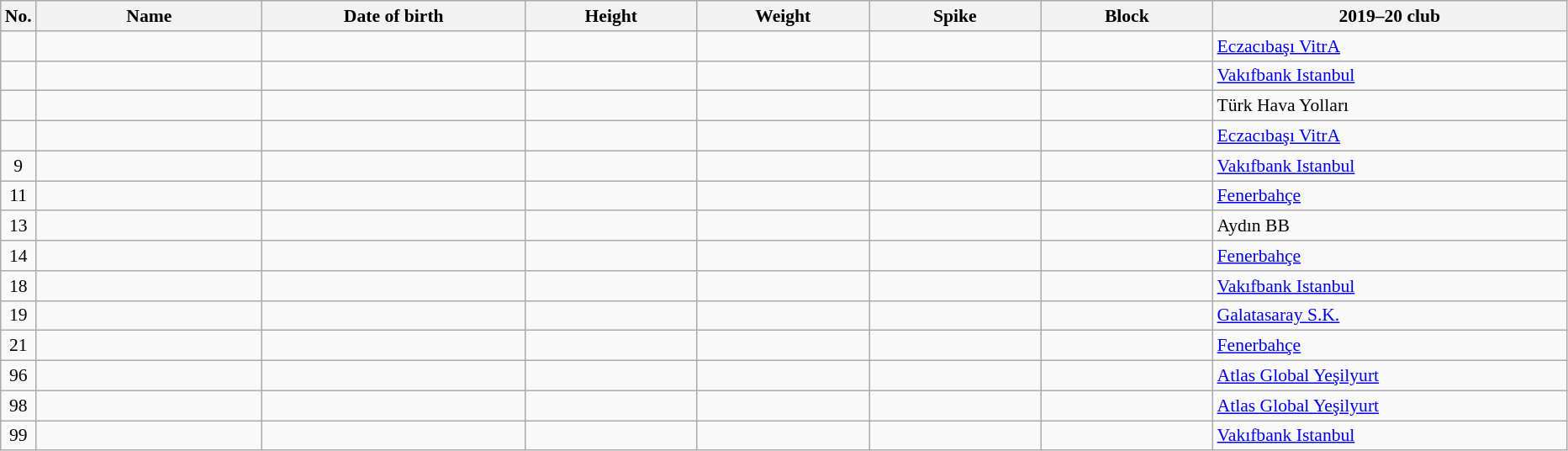<table class="wikitable sortable" style="font-size:90%; text-align:center;">
<tr>
<th>No.</th>
<th style="width:12em">Name</th>
<th style="width:14em">Date of birth</th>
<th style="width:9em">Height</th>
<th style="width:9em">Weight</th>
<th style="width:9em">Spike</th>
<th style="width:9em">Block</th>
<th style="width:19em">2019–20 club</th>
</tr>
<tr>
<td></td>
<td align=left></td>
<td align=right></td>
<td></td>
<td></td>
<td></td>
<td></td>
<td align=left> <a href='#'>Eczacıbaşı VitrA</a></td>
</tr>
<tr>
<td></td>
<td align=left></td>
<td align=right></td>
<td></td>
<td></td>
<td></td>
<td></td>
<td align=left> <a href='#'>Vakıfbank Istanbul</a></td>
</tr>
<tr>
<td></td>
<td align=left></td>
<td align=right></td>
<td></td>
<td></td>
<td></td>
<td></td>
<td align=left> Türk Hava Yolları</td>
</tr>
<tr>
<td></td>
<td align=left></td>
<td align=right></td>
<td></td>
<td></td>
<td></td>
<td></td>
<td align=left> <a href='#'>Eczacıbaşı VitrA</a></td>
</tr>
<tr>
<td>9</td>
<td align=left></td>
<td align=right></td>
<td></td>
<td></td>
<td></td>
<td></td>
<td align=left> <a href='#'>Vakıfbank Istanbul</a></td>
</tr>
<tr>
<td>11</td>
<td align=left></td>
<td align=right></td>
<td></td>
<td></td>
<td></td>
<td></td>
<td align=left> <a href='#'>Fenerbahçe</a></td>
</tr>
<tr>
<td>13</td>
<td align=left></td>
<td align=right></td>
<td></td>
<td></td>
<td></td>
<td></td>
<td align=left> Aydın BB</td>
</tr>
<tr>
<td>14</td>
<td align=left></td>
<td align=right></td>
<td></td>
<td></td>
<td></td>
<td></td>
<td align=left> <a href='#'>Fenerbahçe</a></td>
</tr>
<tr>
<td>18</td>
<td align=left></td>
<td align=right></td>
<td></td>
<td></td>
<td></td>
<td></td>
<td align=left> <a href='#'>Vakıfbank Istanbul</a></td>
</tr>
<tr>
<td>19</td>
<td align=left></td>
<td align=right></td>
<td></td>
<td></td>
<td></td>
<td></td>
<td align=left> <a href='#'>Galatasaray S.K.</a></td>
</tr>
<tr>
<td>21</td>
<td align=left></td>
<td align=right></td>
<td></td>
<td></td>
<td></td>
<td></td>
<td align=left> <a href='#'>Fenerbahçe</a></td>
</tr>
<tr>
<td>96</td>
<td align=left></td>
<td align=right></td>
<td></td>
<td></td>
<td></td>
<td></td>
<td align=left> <a href='#'>Atlas Global Yeşilyurt</a></td>
</tr>
<tr>
<td>98</td>
<td align=left></td>
<td align=right></td>
<td></td>
<td></td>
<td></td>
<td></td>
<td align=left> <a href='#'>Atlas Global Yeşilyurt</a></td>
</tr>
<tr>
<td>99</td>
<td align=left></td>
<td align=right></td>
<td></td>
<td></td>
<td></td>
<td></td>
<td align=left> <a href='#'>Vakıfbank Istanbul</a></td>
</tr>
</table>
